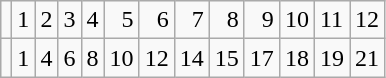<table class="wikitable">
<tr>
<td></td>
<td>1</td>
<td>2</td>
<td>3</td>
<td>4</td>
<td style="text-align:right">5</td>
<td style="text-align:right">6</td>
<td style="text-align:right">7</td>
<td style="text-align:right">8</td>
<td style="text-align:right">9</td>
<td>10</td>
<td>11</td>
<td>12</td>
</tr>
<tr>
<td></td>
<td>1</td>
<td>4</td>
<td>6</td>
<td>8</td>
<td>10</td>
<td>12</td>
<td>14</td>
<td>15</td>
<td>17</td>
<td>18</td>
<td>19</td>
<td>21</td>
</tr>
</table>
